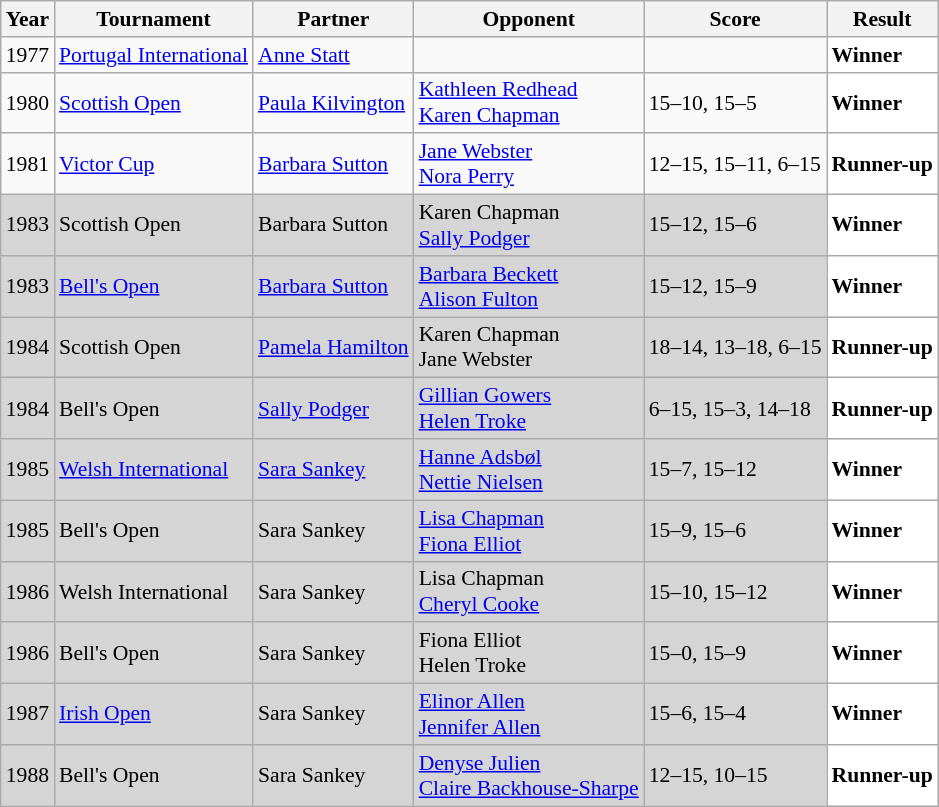<table class="sortable wikitable" style="font-size: 90%;">
<tr>
<th>Year</th>
<th>Tournament</th>
<th>Partner</th>
<th>Opponent</th>
<th>Score</th>
<th>Result</th>
</tr>
<tr>
<td align="center">1977</td>
<td align="left"><a href='#'>Portugal International</a></td>
<td align="left"> <a href='#'>Anne Statt</a></td>
<td align="left"> <br> </td>
<td align="left"></td>
<td style="text-align:left; background:white"> <strong>Winner</strong></td>
</tr>
<tr>
<td align="center">1980</td>
<td align="left"><a href='#'>Scottish Open</a></td>
<td align="left"> <a href='#'>Paula Kilvington</a></td>
<td align="left"> <a href='#'>Kathleen Redhead</a><br> <a href='#'>Karen Chapman</a></td>
<td align="left">15–10, 15–5</td>
<td style="text-align:left; background:white"> <strong>Winner</strong></td>
</tr>
<tr>
<td align="center">1981</td>
<td align="left"><a href='#'>Victor Cup</a></td>
<td align="left"> <a href='#'>Barbara Sutton</a></td>
<td align="left"> <a href='#'>Jane Webster</a><br> <a href='#'>Nora Perry</a></td>
<td align="left">12–15, 15–11, 6–15</td>
<td style="text-align:left; background:white"> <strong>Runner-up</strong></td>
</tr>
<tr style="background:#D5D5D5">
<td align="center">1983</td>
<td align="left">Scottish Open</td>
<td align="left"> Barbara Sutton</td>
<td align="left"> Karen Chapman<br> <a href='#'>Sally Podger</a></td>
<td align="left">15–12, 15–6</td>
<td style="text-align:left; background:white"> <strong>Winner</strong></td>
</tr>
<tr style="background:#D5D5D5">
<td align="center">1983</td>
<td align="left"><a href='#'>Bell's Open</a></td>
<td align="left"> <a href='#'>Barbara Sutton</a></td>
<td align="left"> <a href='#'>Barbara Beckett</a><br> <a href='#'>Alison Fulton</a></td>
<td align="left">15–12, 15–9</td>
<td style="text-align:left; background:white"> <strong>Winner</strong></td>
</tr>
<tr style="background:#D5D5D5">
<td align="center">1984</td>
<td align="left">Scottish Open</td>
<td align="left"> <a href='#'>Pamela Hamilton</a></td>
<td align="left"> Karen Chapman<br> Jane Webster</td>
<td align="left">18–14, 13–18, 6–15</td>
<td style="text-align:left; background:white"> <strong>Runner-up</strong></td>
</tr>
<tr style="background:#D5D5D5">
<td align="center">1984</td>
<td align="left">Bell's Open</td>
<td align="left"> <a href='#'>Sally Podger</a></td>
<td align="left"> <a href='#'>Gillian Gowers</a><br> <a href='#'>Helen Troke</a></td>
<td align="left">6–15, 15–3, 14–18</td>
<td style="text-align:left; background:white"> <strong>Runner-up</strong></td>
</tr>
<tr style="background:#D5D5D5">
<td align="center">1985</td>
<td align="left"><a href='#'>Welsh International</a></td>
<td align="left"> <a href='#'>Sara Sankey</a></td>
<td align="left"> <a href='#'>Hanne Adsbøl</a><br> <a href='#'>Nettie Nielsen</a></td>
<td align="left">15–7, 15–12</td>
<td style="text-align:left; background:white"> <strong>Winner</strong></td>
</tr>
<tr style="background:#D5D5D5">
<td align="center">1985</td>
<td align="left">Bell's Open</td>
<td align="left"> Sara Sankey</td>
<td align="left"> <a href='#'>Lisa Chapman</a><br> <a href='#'>Fiona Elliot</a></td>
<td align="left">15–9, 15–6</td>
<td style="text-align:left; background:white"> <strong>Winner</strong></td>
</tr>
<tr style="background:#D5D5D5">
<td align="center">1986</td>
<td align="left">Welsh International</td>
<td align="left"> Sara Sankey</td>
<td align="left"> Lisa Chapman<br> <a href='#'>Cheryl Cooke</a></td>
<td align="left">15–10, 15–12</td>
<td style="text-align:left; background:white"> <strong>Winner</strong></td>
</tr>
<tr style="background:#D5D5D5">
<td align="center">1986</td>
<td align="left">Bell's Open</td>
<td align="left"> Sara Sankey</td>
<td align="left"> Fiona Elliot<br> Helen Troke</td>
<td align="left">15–0, 15–9</td>
<td style="text-align:left; background:white"> <strong>Winner</strong></td>
</tr>
<tr style="background:#D5D5D5">
<td align="center">1987</td>
<td align="left"><a href='#'>Irish Open</a></td>
<td align="left"> Sara Sankey</td>
<td align="left"> <a href='#'>Elinor Allen</a><br> <a href='#'>Jennifer Allen</a></td>
<td align="left">15–6, 15–4</td>
<td style="text-align:left; background: white"> <strong>Winner</strong></td>
</tr>
<tr style="background:#D5D5D5">
<td align="center">1988</td>
<td align="left">Bell's Open</td>
<td align="left"> Sara Sankey</td>
<td align="left"> <a href='#'>Denyse Julien</a><br> <a href='#'>Claire Backhouse-Sharpe</a></td>
<td align="left">12–15, 10–15</td>
<td style="text-align:left; background:white"> <strong>Runner-up</strong></td>
</tr>
</table>
